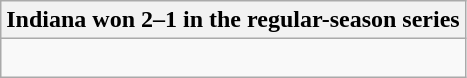<table class="wikitable collapsible collapsed">
<tr>
<th>Indiana won 2–1 in the regular-season series</th>
</tr>
<tr>
<td><br>

</td>
</tr>
</table>
